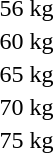<table>
<tr>
<td rowspan=2>56 kg<br></td>
<td rowspan=2></td>
<td rowspan=2></td>
<td></td>
</tr>
<tr>
<td></td>
</tr>
<tr>
<td rowspan=2>60 kg<br></td>
<td rowspan=2></td>
<td rowspan=2></td>
<td></td>
</tr>
<tr>
<td></td>
</tr>
<tr>
<td rowspan=2>65 kg<br></td>
<td rowspan=2></td>
<td rowspan=2></td>
<td></td>
</tr>
<tr>
<td></td>
</tr>
<tr>
<td rowspan=2>70 kg<br></td>
<td rowspan=2></td>
<td rowspan=2></td>
<td></td>
</tr>
<tr>
<td></td>
</tr>
<tr>
<td rowspan=2>75 kg<br></td>
<td rowspan=2></td>
<td rowspan=2></td>
<td></td>
</tr>
<tr>
<td></td>
</tr>
</table>
